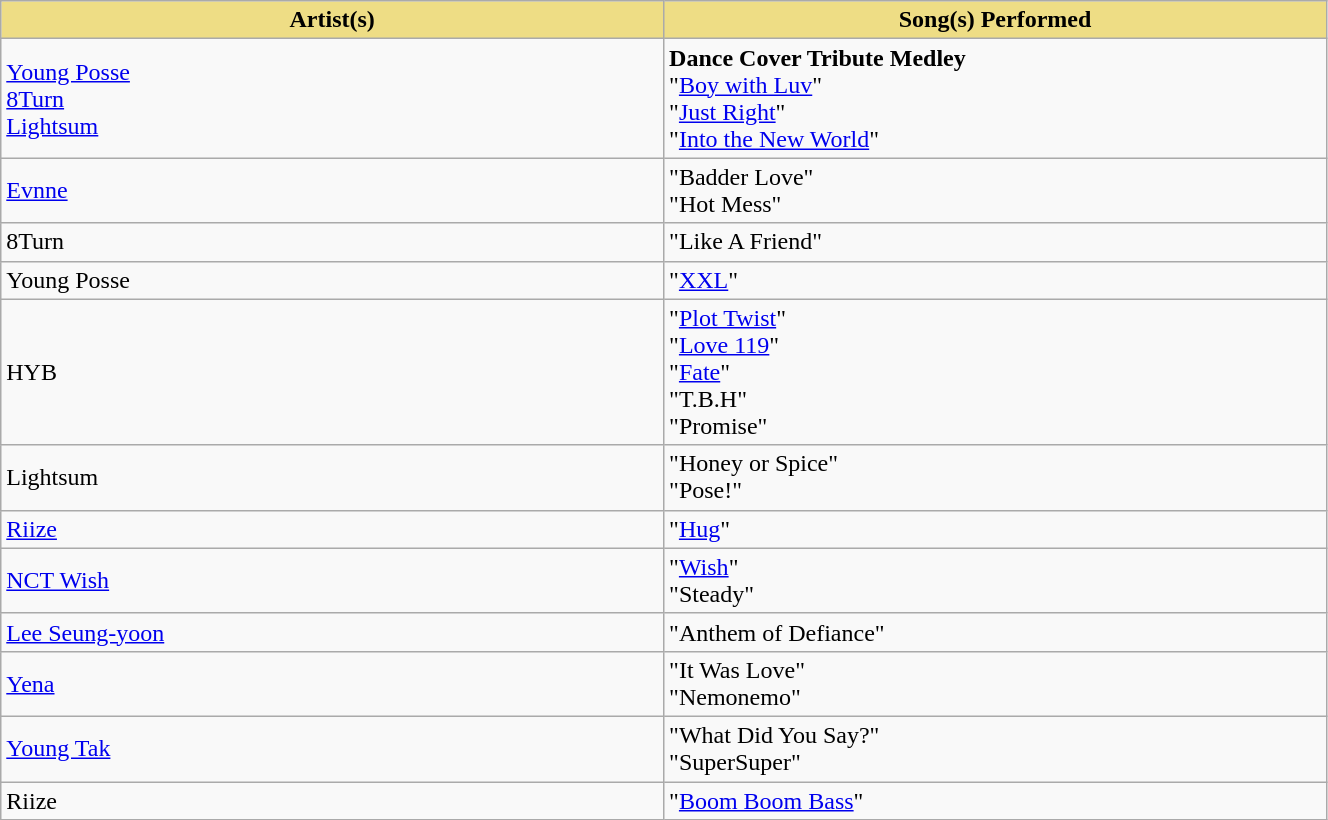<table class="wikitable" style="width:70%">
<tr>
<th scope="col" style="background-color:#EEDD85; width:30%">Artist(s)</th>
<th scope="col" style="background-color:#EEDD85; width:30%">Song(s) Performed</th>
</tr>
<tr>
<td><a href='#'>Young Posse</a> <br><a href='#'>8Turn</a> <br><a href='#'>Lightsum</a></td>
<td><strong>Dance Cover Tribute Medley</strong> <br>"<a href='#'>Boy with Luv</a>" <br>"<a href='#'>Just Right</a>" <br>"<a href='#'>Into the New World</a>"</td>
</tr>
<tr>
<td><a href='#'>Evnne</a></td>
<td>"Badder Love" <br>"Hot Mess"</td>
</tr>
<tr>
<td>8Turn</td>
<td>"Like A Friend"</td>
</tr>
<tr>
<td>Young Posse</td>
<td>"<a href='#'>XXL</a>"</td>
</tr>
<tr>
<td>HYB</td>
<td>"<a href='#'>Plot Twist</a>"<br>"<a href='#'>Love 119</a>"<br>"<a href='#'>Fate</a>"<br>"T.B.H"<br>"Promise"</td>
</tr>
<tr>
<td>Lightsum</td>
<td>"Honey or Spice" <br>"Pose!"</td>
</tr>
<tr>
<td><a href='#'>Riize</a></td>
<td>"<a href='#'>Hug</a>"</td>
</tr>
<tr>
<td><a href='#'>NCT Wish</a></td>
<td>"<a href='#'>Wish</a>" <br>"Steady"</td>
</tr>
<tr>
<td><a href='#'>Lee Seung-yoon</a></td>
<td>"Anthem of Defiance"</td>
</tr>
<tr>
<td><a href='#'>Yena</a></td>
<td>"It Was Love" <br>"Nemonemo"</td>
</tr>
<tr>
<td><a href='#'>Young Tak</a></td>
<td>"What Did You Say?" <br>"SuperSuper"</td>
</tr>
<tr>
<td>Riize</td>
<td>"<a href='#'>Boom Boom Bass</a>"</td>
</tr>
</table>
